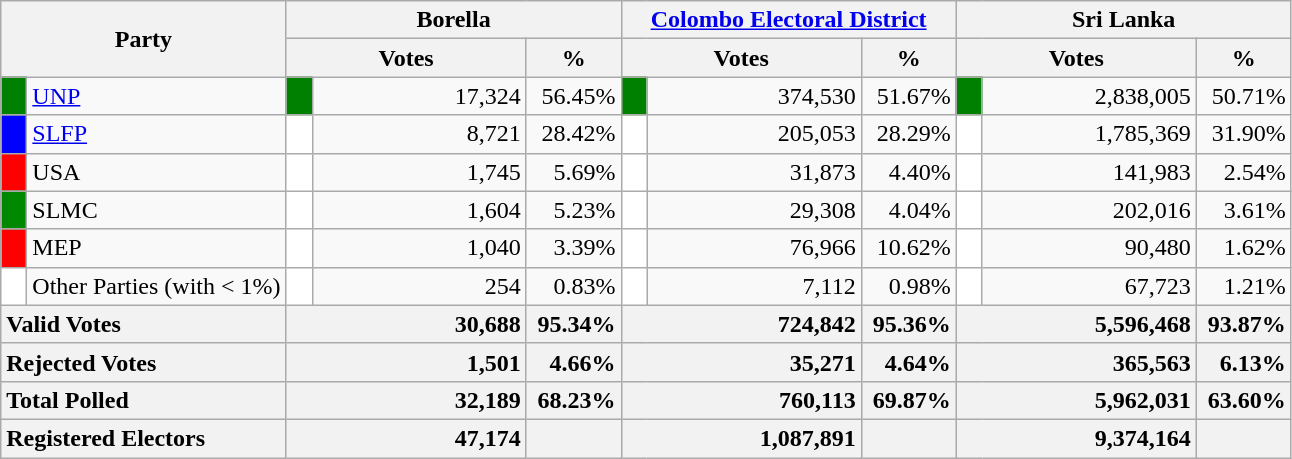<table class="wikitable">
<tr>
<th colspan="2" width="144px"rowspan="2">Party</th>
<th colspan="3" width="216px">Borella</th>
<th colspan="3" width="216px"><a href='#'>Colombo Electoral District</a></th>
<th colspan="3" width="216px">Sri Lanka</th>
</tr>
<tr>
<th colspan="2" width="144px">Votes</th>
<th>%</th>
<th colspan="2" width="144px">Votes</th>
<th>%</th>
<th colspan="2" width="144px">Votes</th>
<th>%</th>
</tr>
<tr>
<td style="background-color:green;" width="10px"></td>
<td style="text-align:left;"><a href='#'>UNP</a></td>
<td style="background-color:green;" width="10px"></td>
<td style="text-align:right;">17,324</td>
<td style="text-align:right;">56.45%</td>
<td style="background-color:green;" width="10px"></td>
<td style="text-align:right;">374,530</td>
<td style="text-align:right;">51.67%</td>
<td style="background-color:green;" width="10px"></td>
<td style="text-align:right;">2,838,005</td>
<td style="text-align:right;">50.71%</td>
</tr>
<tr>
<td style="background-color:blue;" width="10px"></td>
<td style="text-align:left;"><a href='#'>SLFP</a></td>
<td style="background-color:white;" width="10px"></td>
<td style="text-align:right;">8,721</td>
<td style="text-align:right;">28.42%</td>
<td style="background-color:white;" width="10px"></td>
<td style="text-align:right;">205,053</td>
<td style="text-align:right;">28.29%</td>
<td style="background-color:white;" width="10px"></td>
<td style="text-align:right;">1,785,369</td>
<td style="text-align:right;">31.90%</td>
</tr>
<tr>
<td style="background-color:red;" width="10px"></td>
<td style="text-align:left;">USA</td>
<td style="background-color:white;" width="10px"></td>
<td style="text-align:right;">1,745</td>
<td style="text-align:right;">5.69%</td>
<td style="background-color:white;" width="10px"></td>
<td style="text-align:right;">31,873</td>
<td style="text-align:right;">4.40%</td>
<td style="background-color:white;" width="10px"></td>
<td style="text-align:right;">141,983</td>
<td style="text-align:right;">2.54%</td>
</tr>
<tr>
<td style="background-color:#008800;" width="10px"></td>
<td style="text-align:left;">SLMC</td>
<td style="background-color:white;" width="10px"></td>
<td style="text-align:right;">1,604</td>
<td style="text-align:right;">5.23%</td>
<td style="background-color:white;" width="10px"></td>
<td style="text-align:right;">29,308</td>
<td style="text-align:right;">4.04%</td>
<td style="background-color:white;" width="10px"></td>
<td style="text-align:right;">202,016</td>
<td style="text-align:right;">3.61%</td>
</tr>
<tr>
<td style="background-color:red;" width="10px"></td>
<td style="text-align:left;">MEP</td>
<td style="background-color:white;" width="10px"></td>
<td style="text-align:right;">1,040</td>
<td style="text-align:right;">3.39%</td>
<td style="background-color:white;" width="10px"></td>
<td style="text-align:right;">76,966</td>
<td style="text-align:right;">10.62%</td>
<td style="background-color:white;" width="10px"></td>
<td style="text-align:right;">90,480</td>
<td style="text-align:right;">1.62%</td>
</tr>
<tr>
<td style="background-color:white;" width="10px"></td>
<td style="text-align:left;">Other Parties (with < 1%)</td>
<td style="background-color:white;" width="10px"></td>
<td style="text-align:right;">254</td>
<td style="text-align:right;">0.83%</td>
<td style="background-color:white;" width="10px"></td>
<td style="text-align:right;">7,112</td>
<td style="text-align:right;">0.98%</td>
<td style="background-color:white;" width="10px"></td>
<td style="text-align:right;">67,723</td>
<td style="text-align:right;">1.21%</td>
</tr>
<tr>
<th colspan="2" width="144px"style="text-align:left;">Valid Votes</th>
<th style="text-align:right;"colspan="2" width="144px">30,688</th>
<th style="text-align:right;">95.34%</th>
<th style="text-align:right;"colspan="2" width="144px">724,842</th>
<th style="text-align:right;">95.36%</th>
<th style="text-align:right;"colspan="2" width="144px">5,596,468</th>
<th style="text-align:right;">93.87%</th>
</tr>
<tr>
<th colspan="2" width="144px"style="text-align:left;">Rejected Votes</th>
<th style="text-align:right;"colspan="2" width="144px">1,501</th>
<th style="text-align:right;">4.66%</th>
<th style="text-align:right;"colspan="2" width="144px">35,271</th>
<th style="text-align:right;">4.64%</th>
<th style="text-align:right;"colspan="2" width="144px">365,563</th>
<th style="text-align:right;">6.13%</th>
</tr>
<tr>
<th colspan="2" width="144px"style="text-align:left;">Total Polled</th>
<th style="text-align:right;"colspan="2" width="144px">32,189</th>
<th style="text-align:right;">68.23%</th>
<th style="text-align:right;"colspan="2" width="144px">760,113</th>
<th style="text-align:right;">69.87%</th>
<th style="text-align:right;"colspan="2" width="144px">5,962,031</th>
<th style="text-align:right;">63.60%</th>
</tr>
<tr>
<th colspan="2" width="144px"style="text-align:left;">Registered Electors</th>
<th style="text-align:right;"colspan="2" width="144px">47,174</th>
<th></th>
<th style="text-align:right;"colspan="2" width="144px">1,087,891</th>
<th></th>
<th style="text-align:right;"colspan="2" width="144px">9,374,164</th>
<th></th>
</tr>
</table>
